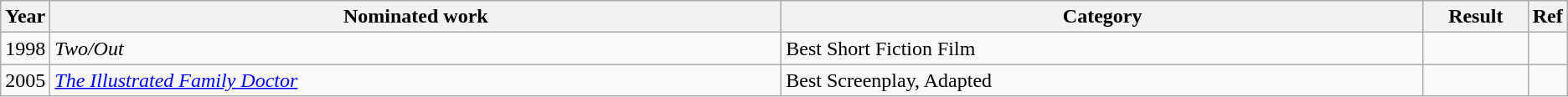<table class="wikitable">
<tr>
<th scope="col" style="width:1em;">Year</th>
<th scope="col" style="width:40em;">Nominated work</th>
<th scope="col" style="width:35em;">Category</th>
<th scope="col" style="width:5em;">Result</th>
<th scope="col" style="width:1em;" class="unsortable">Ref</th>
</tr>
<tr>
<td>1998</td>
<td><em>Two/Out</em></td>
<td>Best Short Fiction Film</td>
<td></td>
<td></td>
</tr>
<tr>
<td>2005</td>
<td><a href='#'><em>The Illustrated Family Doctor</em></a></td>
<td>Best Screenplay, Adapted</td>
<td></td>
<td></td>
</tr>
</table>
